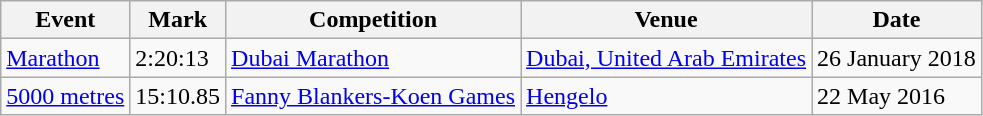<table class=wikitable>
<tr>
<th>Event</th>
<th>Mark</th>
<th>Competition</th>
<th>Venue</th>
<th>Date</th>
</tr>
<tr>
<td><a href='#'>Marathon</a></td>
<td>2:20:13</td>
<td><a href='#'>Dubai Marathon</a></td>
<td><a href='#'>Dubai, United Arab Emirates</a></td>
<td>26 January 2018</td>
</tr>
<tr>
<td><a href='#'>5000 metres</a></td>
<td>15:10.85</td>
<td><a href='#'>Fanny Blankers-Koen Games</a></td>
<td><a href='#'>Hengelo</a></td>
<td>22 May 2016</td>
</tr>
</table>
